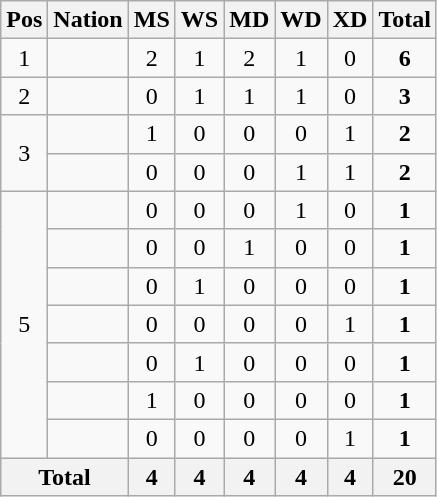<table class="wikitable" style="text-align:center">
<tr>
<th>Pos</th>
<th>Nation</th>
<th>MS</th>
<th>WS</th>
<th>MD</th>
<th>WD</th>
<th>XD</th>
<th>Total</th>
</tr>
<tr>
<td>1</td>
<td align="left"></td>
<td>2</td>
<td>1</td>
<td>2</td>
<td>1</td>
<td>0</td>
<td><strong>6</strong></td>
</tr>
<tr>
<td>2</td>
<td align="left"></td>
<td>0</td>
<td>1</td>
<td>1</td>
<td>1</td>
<td>0</td>
<td><strong>3</strong></td>
</tr>
<tr>
<td rowspan="2">3</td>
<td align="left"><strong></strong></td>
<td>1</td>
<td>0</td>
<td>0</td>
<td>0</td>
<td>1</td>
<td><strong>2</strong></td>
</tr>
<tr>
<td align="left"></td>
<td>0</td>
<td>0</td>
<td>0</td>
<td>1</td>
<td>1</td>
<td><strong>2</strong></td>
</tr>
<tr>
<td rowspan="7">5</td>
<td align="left"></td>
<td>0</td>
<td>0</td>
<td>0</td>
<td>1</td>
<td>0</td>
<td><strong>1</strong></td>
</tr>
<tr>
<td align="left"></td>
<td>0</td>
<td>0</td>
<td>1</td>
<td>0</td>
<td>0</td>
<td><strong>1</strong></td>
</tr>
<tr>
<td align="left"></td>
<td>0</td>
<td>1</td>
<td>0</td>
<td>0</td>
<td>0</td>
<td><strong>1</strong></td>
</tr>
<tr>
<td align="left"></td>
<td>0</td>
<td>0</td>
<td>0</td>
<td>0</td>
<td>1</td>
<td><strong>1</strong></td>
</tr>
<tr>
<td align="left"></td>
<td>0</td>
<td>1</td>
<td>0</td>
<td>0</td>
<td>0</td>
<td><strong>1</strong></td>
</tr>
<tr>
<td align="left"></td>
<td>1</td>
<td>0</td>
<td>0</td>
<td>0</td>
<td>0</td>
<td><strong>1</strong></td>
</tr>
<tr>
<td align="left"></td>
<td>0</td>
<td>0</td>
<td>0</td>
<td>0</td>
<td>1</td>
<td><strong>1</strong></td>
</tr>
<tr>
<th colspan="2">Total</th>
<th>4</th>
<th>4</th>
<th>4</th>
<th>4</th>
<th>4</th>
<th>20</th>
</tr>
</table>
